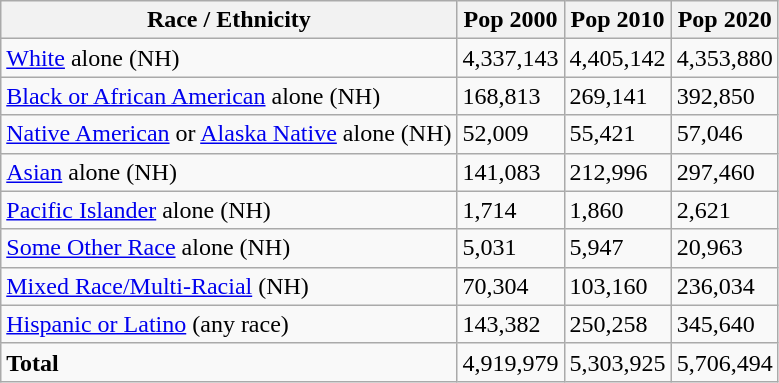<table class="wikitable">
<tr>
<th>Race / Ethnicity</th>
<th>Pop 2000</th>
<th>Pop 2010</th>
<th>Pop 2020</th>
</tr>
<tr>
<td><a href='#'>White</a> alone (NH)</td>
<td>4,337,143</td>
<td>4,405,142</td>
<td>4,353,880</td>
</tr>
<tr>
<td><a href='#'>Black or African American</a> alone (NH)</td>
<td>168,813</td>
<td>269,141</td>
<td>392,850</td>
</tr>
<tr>
<td><a href='#'>Native American</a> or <a href='#'>Alaska Native</a> alone (NH)</td>
<td>52,009</td>
<td>55,421</td>
<td>57,046</td>
</tr>
<tr>
<td><a href='#'>Asian</a> alone (NH)</td>
<td>141,083</td>
<td>212,996</td>
<td>297,460</td>
</tr>
<tr>
<td><a href='#'>Pacific Islander</a> alone (NH)</td>
<td>1,714</td>
<td>1,860</td>
<td>2,621</td>
</tr>
<tr>
<td><a href='#'>Some Other Race</a> alone (NH)</td>
<td>5,031</td>
<td>5,947</td>
<td>20,963</td>
</tr>
<tr>
<td><a href='#'>Mixed Race/Multi-Racial</a> (NH)</td>
<td>70,304</td>
<td>103,160</td>
<td>236,034</td>
</tr>
<tr>
<td><a href='#'>Hispanic or Latino</a> (any race)</td>
<td>143,382</td>
<td>250,258</td>
<td>345,640</td>
</tr>
<tr>
<td><strong>Total</strong></td>
<td>4,919,979</td>
<td>5,303,925</td>
<td>5,706,494</td>
</tr>
</table>
